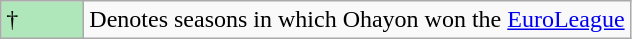<table class="wikitable">
<tr>
<td style="background:#AFE6BA; width:3em;">†</td>
<td>Denotes seasons in which Ohayon won the <a href='#'>EuroLeague</a></td>
</tr>
</table>
